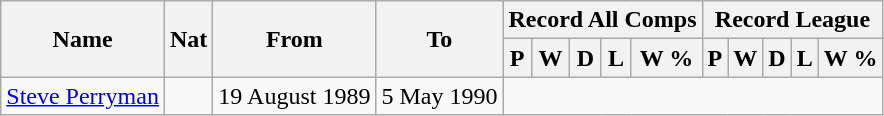<table style="text-align: center" class="wikitable">
<tr>
<th rowspan="2">Name</th>
<th rowspan="2">Nat</th>
<th rowspan="2">From</th>
<th rowspan="2">To</th>
<th colspan="5">Record All Comps</th>
<th colspan="5">Record League</th>
</tr>
<tr>
<th>P</th>
<th>W</th>
<th>D</th>
<th>L</th>
<th>W %</th>
<th>P</th>
<th>W</th>
<th>D</th>
<th>L</th>
<th>W %</th>
</tr>
<tr>
<td style="text-align:left;"><a href='#'>Steve Perryman</a></td>
<td></td>
<td style="text-align:left;">19 August 1989</td>
<td style="text-align:left;">5 May 1990<br>
</td>
</tr>
</table>
